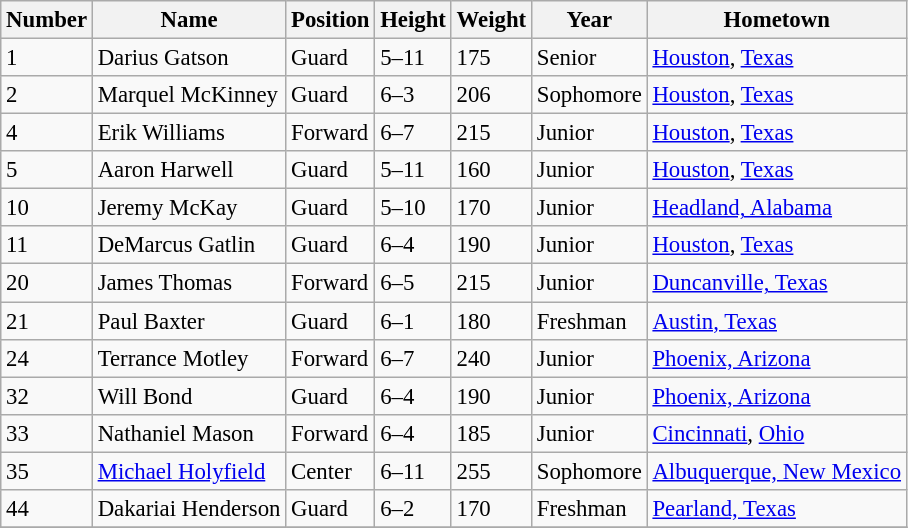<table class="wikitable" style="font-size: 95%;">
<tr>
<th>Number</th>
<th>Name</th>
<th>Position</th>
<th>Height</th>
<th>Weight</th>
<th>Year</th>
<th>Hometown</th>
</tr>
<tr>
<td>1</td>
<td>Darius Gatson</td>
<td>Guard</td>
<td>5–11</td>
<td>175</td>
<td>Senior</td>
<td><a href='#'>Houston</a>, <a href='#'>Texas</a></td>
</tr>
<tr>
<td>2</td>
<td>Marquel McKinney</td>
<td>Guard</td>
<td>6–3</td>
<td>206</td>
<td>Sophomore</td>
<td><a href='#'>Houston</a>, <a href='#'>Texas</a></td>
</tr>
<tr>
<td>4</td>
<td>Erik Williams</td>
<td>Forward</td>
<td>6–7</td>
<td>215</td>
<td>Junior</td>
<td><a href='#'>Houston</a>, <a href='#'>Texas</a></td>
</tr>
<tr>
<td>5</td>
<td>Aaron Harwell</td>
<td>Guard</td>
<td>5–11</td>
<td>160</td>
<td>Junior</td>
<td><a href='#'>Houston</a>, <a href='#'>Texas</a></td>
</tr>
<tr>
<td>10</td>
<td>Jeremy McKay</td>
<td>Guard</td>
<td>5–10</td>
<td>170</td>
<td>Junior</td>
<td><a href='#'>Headland, Alabama</a></td>
</tr>
<tr>
<td>11</td>
<td>DeMarcus Gatlin</td>
<td>Guard</td>
<td>6–4</td>
<td>190</td>
<td>Junior</td>
<td><a href='#'>Houston</a>, <a href='#'>Texas</a></td>
</tr>
<tr>
<td>20</td>
<td>James Thomas</td>
<td>Forward</td>
<td>6–5</td>
<td>215</td>
<td>Junior</td>
<td><a href='#'>Duncanville, Texas</a></td>
</tr>
<tr>
<td>21</td>
<td>Paul Baxter</td>
<td>Guard</td>
<td>6–1</td>
<td>180</td>
<td>Freshman</td>
<td><a href='#'>Austin, Texas</a></td>
</tr>
<tr>
<td>24</td>
<td>Terrance Motley</td>
<td>Forward</td>
<td>6–7</td>
<td>240</td>
<td>Junior</td>
<td><a href='#'>Phoenix, Arizona</a></td>
</tr>
<tr>
<td>32</td>
<td>Will Bond</td>
<td>Guard</td>
<td>6–4</td>
<td>190</td>
<td>Junior</td>
<td><a href='#'>Phoenix, Arizona</a></td>
</tr>
<tr>
<td>33</td>
<td>Nathaniel Mason</td>
<td>Forward</td>
<td>6–4</td>
<td>185</td>
<td>Junior</td>
<td><a href='#'>Cincinnati</a>, <a href='#'>Ohio</a></td>
</tr>
<tr>
<td>35</td>
<td><a href='#'>Michael Holyfield</a></td>
<td>Center</td>
<td>6–11</td>
<td>255</td>
<td>Sophomore</td>
<td><a href='#'>Albuquerque, New Mexico</a></td>
</tr>
<tr>
<td>44</td>
<td>Dakariai Henderson</td>
<td>Guard</td>
<td>6–2</td>
<td>170</td>
<td>Freshman</td>
<td><a href='#'>Pearland, Texas</a></td>
</tr>
<tr>
</tr>
</table>
